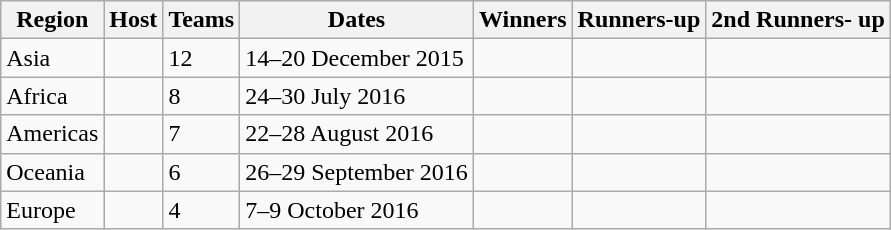<table class=wikitable>
<tr>
<th>Region</th>
<th>Host</th>
<th>Teams</th>
<th>Dates</th>
<th>Winners</th>
<th>Runners-up</th>
<th>2nd Runners- up</th>
</tr>
<tr>
<td>Asia</td>
<td></td>
<td>12</td>
<td>14–20 December 2015</td>
<td></td>
<td></td>
<td></td>
</tr>
<tr>
<td>Africa</td>
<td></td>
<td>8</td>
<td>24–30 July 2016</td>
<td></td>
<td></td>
<td></td>
</tr>
<tr>
<td>Americas</td>
<td></td>
<td>7</td>
<td>22–28 August 2016</td>
<td></td>
<td></td>
<td></td>
</tr>
<tr>
<td>Oceania</td>
<td></td>
<td>6</td>
<td>26–29 September 2016</td>
<td></td>
<td></td>
<td></td>
</tr>
<tr>
<td>Europe</td>
<td></td>
<td>4</td>
<td>7–9 October 2016</td>
<td></td>
<td></td>
<td></td>
</tr>
</table>
